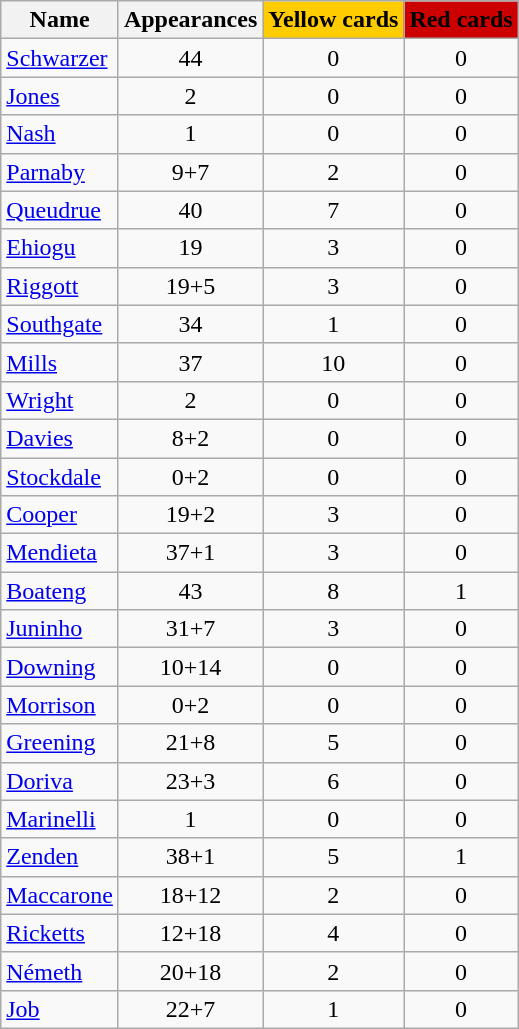<table class="wikitable sortable" style="text-align:center">
<tr>
<th>Name</th>
<th>Appearances</th>
<th style="background: #FFCC00">Yellow cards</th>
<th style="background: #CC0000">Red cards</th>
</tr>
<tr>
<td align="left"> <a href='#'>Schwarzer</a></td>
<td>44</td>
<td>0</td>
<td>0</td>
</tr>
<tr>
<td align="left"> <a href='#'>Jones</a></td>
<td>2</td>
<td>0</td>
<td>0</td>
</tr>
<tr>
<td align="left"> <a href='#'>Nash</a></td>
<td>1</td>
<td>0</td>
<td>0</td>
</tr>
<tr>
<td align="left"> <a href='#'>Parnaby</a></td>
<td>9+7</td>
<td>2</td>
<td>0</td>
</tr>
<tr>
<td align="left"> <a href='#'>Queudrue</a></td>
<td>40</td>
<td>7</td>
<td>0</td>
</tr>
<tr>
<td align="left"> <a href='#'>Ehiogu</a></td>
<td>19</td>
<td>3</td>
<td>0</td>
</tr>
<tr>
<td align="left"> <a href='#'>Riggott</a></td>
<td>19+5</td>
<td>3</td>
<td>0</td>
</tr>
<tr>
<td align="left"> <a href='#'>Southgate</a></td>
<td>34</td>
<td>1</td>
<td>0</td>
</tr>
<tr>
<td align="left"> <a href='#'>Mills</a></td>
<td>37</td>
<td>10</td>
<td>0</td>
</tr>
<tr>
<td align="left"> <a href='#'>Wright</a></td>
<td>2</td>
<td>0</td>
<td>0</td>
</tr>
<tr>
<td align="left"> <a href='#'>Davies</a></td>
<td>8+2</td>
<td>0</td>
<td>0</td>
</tr>
<tr>
<td align="left"> <a href='#'>Stockdale</a></td>
<td>0+2</td>
<td>0</td>
<td>0</td>
</tr>
<tr>
<td align="left"> <a href='#'>Cooper</a></td>
<td>19+2</td>
<td>3</td>
<td>0</td>
</tr>
<tr>
<td align="left"> <a href='#'>Mendieta</a></td>
<td>37+1</td>
<td>3</td>
<td>0</td>
</tr>
<tr>
<td align="left"> <a href='#'>Boateng</a></td>
<td>43</td>
<td>8</td>
<td>1</td>
</tr>
<tr>
<td align="left"> <a href='#'>Juninho</a></td>
<td>31+7</td>
<td>3</td>
<td>0</td>
</tr>
<tr>
<td align="left"> <a href='#'>Downing</a></td>
<td>10+14</td>
<td>0</td>
<td>0</td>
</tr>
<tr>
<td align="left"> <a href='#'>Morrison</a></td>
<td>0+2</td>
<td>0</td>
<td>0</td>
</tr>
<tr>
<td align="left"> <a href='#'>Greening</a></td>
<td>21+8</td>
<td>5</td>
<td>0</td>
</tr>
<tr>
<td align="left"> <a href='#'>Doriva</a></td>
<td>23+3</td>
<td>6</td>
<td>0</td>
</tr>
<tr>
<td align="left"> <a href='#'>Marinelli</a></td>
<td>1</td>
<td>0</td>
<td>0</td>
</tr>
<tr>
<td align="left"> <a href='#'>Zenden</a></td>
<td>38+1</td>
<td>5</td>
<td>1</td>
</tr>
<tr>
<td align="left"> <a href='#'>Maccarone</a></td>
<td>18+12</td>
<td>2</td>
<td>0</td>
</tr>
<tr>
<td align="left"> <a href='#'>Ricketts</a></td>
<td>12+18</td>
<td>4</td>
<td>0</td>
</tr>
<tr>
<td align="left"> <a href='#'>Németh</a></td>
<td>20+18</td>
<td>2</td>
<td>0</td>
</tr>
<tr>
<td align="left"> <a href='#'>Job</a></td>
<td>22+7</td>
<td>1</td>
<td>0</td>
</tr>
</table>
